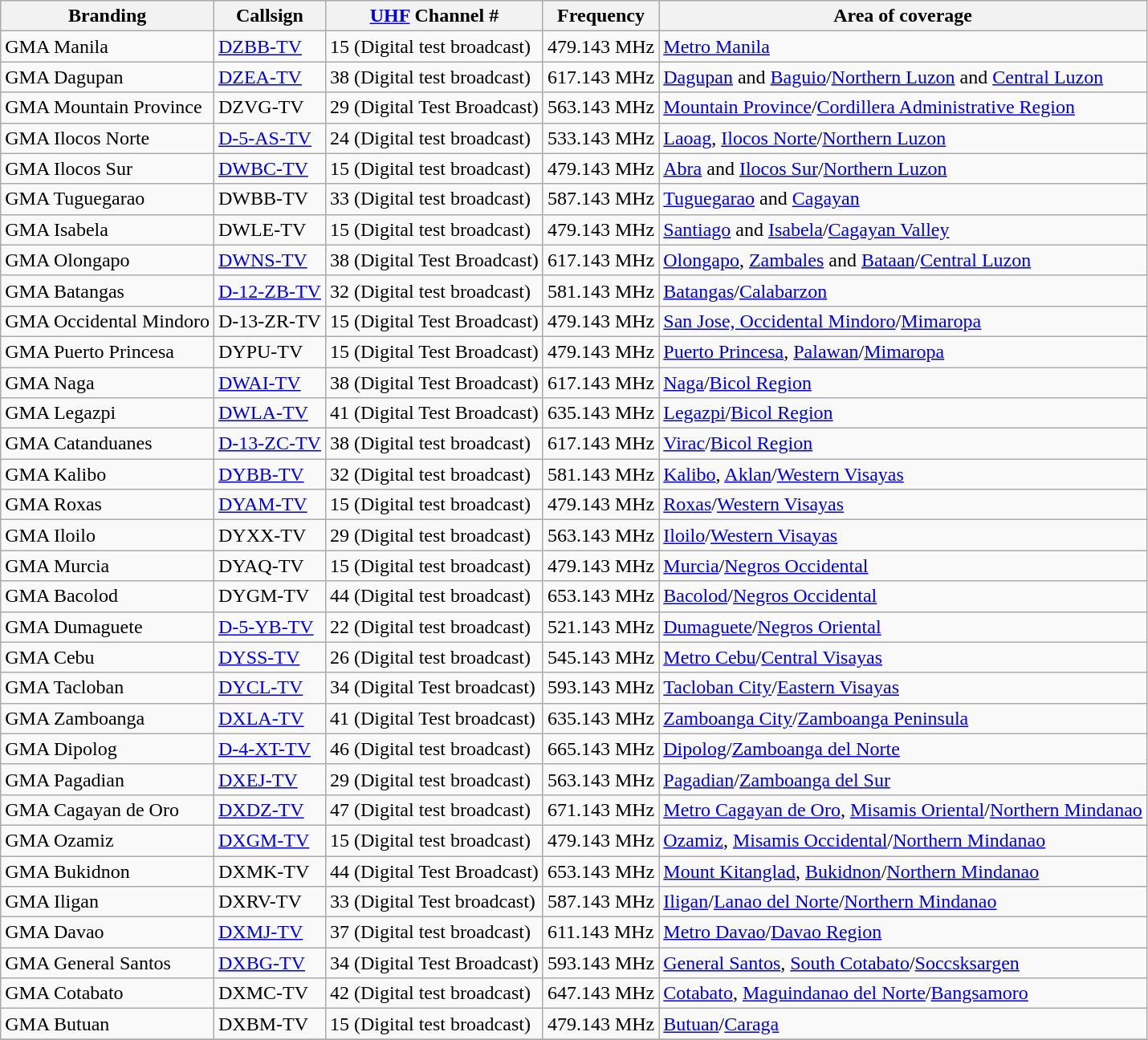<table class="wikitable sortable">
<tr>
<th>Branding</th>
<th>Callsign</th>
<th><a href='#'>UHF</a> Channel #</th>
<th>Frequency</th>
<th class="unsortable">Area of coverage</th>
</tr>
<tr>
<td>GMA Manila</td>
<td><a href='#'>DZBB-TV</a></td>
<td>15 (Digital test broadcast)</td>
<td>479.143 MHz</td>
<td><a href='#'>Metro Manila</a></td>
</tr>
<tr>
<td>GMA Dagupan</td>
<td><a href='#'>DZEA-TV</a></td>
<td>38 (Digital test broadcast)</td>
<td>617.143 MHz</td>
<td><a href='#'>Dagupan</a> and <a href='#'>Baguio</a>/<a href='#'>Northern Luzon</a> and <a href='#'>Central Luzon</a></td>
</tr>
<tr>
<td>GMA Mountain Province</td>
<td>DZVG-TV</td>
<td>29 (Digital Test Broadcast)</td>
<td>563.143 MHz</td>
<td><a href='#'>Mountain Province</a>/<a href='#'>Cordillera Administrative Region</a></td>
</tr>
<tr>
<td>GMA Ilocos Norte</td>
<td><a href='#'>D-5-AS-TV</a></td>
<td>24 (Digital test broadcast)</td>
<td>533.143 MHz</td>
<td><a href='#'>Laoag</a>, <a href='#'>Ilocos Norte</a>/<a href='#'>Northern Luzon</a></td>
</tr>
<tr>
<td>GMA Ilocos Sur</td>
<td><a href='#'>DWBC-TV</a></td>
<td>15 (Digital test broadcast)</td>
<td>479.143 MHz</td>
<td><a href='#'>Abra</a> and <a href='#'>Ilocos Sur</a>/<a href='#'>Northern Luzon</a></td>
</tr>
<tr>
<td>GMA Tuguegarao</td>
<td>DWBB-TV</td>
<td>33 (Digital test broadcast)</td>
<td>587.143 MHz</td>
<td><a href='#'>Tuguegarao</a> and <a href='#'>Cagayan</a></td>
</tr>
<tr>
<td>GMA Isabela</td>
<td>DWLE-TV</td>
<td>15 (Digital test broadcast)</td>
<td>479.143 MHz</td>
<td><a href='#'>Santiago</a> and <a href='#'>Isabela</a>/<a href='#'>Cagayan Valley</a></td>
</tr>
<tr>
<td>GMA Olongapo</td>
<td><a href='#'>DWNS-TV</a></td>
<td>38 (Digital Test Broadcast)</td>
<td>617.143 MHz</td>
<td><a href='#'>Olongapo</a>, <a href='#'>Zambales</a> and <a href='#'>Bataan</a>/<a href='#'>Central Luzon</a></td>
</tr>
<tr>
<td>GMA Batangas</td>
<td><a href='#'>D-12-ZB-TV</a></td>
<td>32 (Digital test broadcast)</td>
<td>581.143 MHz</td>
<td><a href='#'>Batangas</a>/<a href='#'>Calabarzon</a></td>
</tr>
<tr>
<td>GMA Occidental Mindoro</td>
<td>D-13-ZR-TV</td>
<td>15 (Digital Test Broadcast)</td>
<td>479.143 MHz</td>
<td><a href='#'>San Jose, Occidental Mindoro</a>/<a href='#'>Mimaropa</a></td>
</tr>
<tr>
<td>GMA Puerto Princesa</td>
<td>DYPU-TV</td>
<td>15 (Digital Test Broadcast)</td>
<td>479.143 MHz</td>
<td><a href='#'>Puerto Princesa</a>, <a href='#'>Palawan</a>/<a href='#'>Mimaropa</a></td>
</tr>
<tr>
<td>GMA Naga</td>
<td><a href='#'>DWAI-TV</a></td>
<td>38 (Digital Test Broadcast)</td>
<td>617.143 MHz</td>
<td><a href='#'>Naga</a>/<a href='#'>Bicol Region</a></td>
</tr>
<tr>
<td>GMA Legazpi</td>
<td><a href='#'>DWLA-TV</a></td>
<td>41 (Digital Test Broadcast)</td>
<td>635.143 MHz</td>
<td><a href='#'>Legazpi</a>/<a href='#'>Bicol Region</a></td>
</tr>
<tr>
<td>GMA Catanduanes</td>
<td><a href='#'>D-13-ZC-TV</a></td>
<td>38 (Digital test broadcast)</td>
<td>617.143 MHz</td>
<td><a href='#'>Virac</a>/<a href='#'>Bicol Region</a></td>
</tr>
<tr>
<td>GMA Kalibo</td>
<td><a href='#'>DYBB-TV</a></td>
<td>32 (Digital test broadcast)</td>
<td>581.143 MHz</td>
<td><a href='#'>Kalibo</a>, <a href='#'>Aklan</a>/<a href='#'>Western Visayas</a></td>
</tr>
<tr>
<td>GMA Roxas</td>
<td><a href='#'>DYAM-TV</a></td>
<td>15 (Digital test broadcast)</td>
<td>479.143 MHz</td>
<td><a href='#'>Roxas</a>/<a href='#'>Western Visayas</a></td>
</tr>
<tr>
<td>GMA Iloilo</td>
<td>DYXX-TV</td>
<td>29 (Digital test broadcast)</td>
<td>563.143 MHz</td>
<td><a href='#'>Iloilo</a>/<a href='#'>Western Visayas</a></td>
</tr>
<tr>
<td>GMA Murcia</td>
<td>DYAQ-TV</td>
<td>15 (Digital test broadcast)</td>
<td>479.143 MHz</td>
<td><a href='#'>Murcia</a>/<a href='#'>Negros Occidental</a></td>
</tr>
<tr>
<td>GMA Bacolod</td>
<td>DYGM-TV</td>
<td>44 (Digital test broadcast)</td>
<td>653.143 MHz</td>
<td><a href='#'>Bacolod</a>/<a href='#'>Negros Occidental</a></td>
</tr>
<tr>
<td>GMA Dumaguete</td>
<td><a href='#'>D-5-YB-TV</a></td>
<td>22 (Digital test broadcast)</td>
<td>521.143 MHz</td>
<td><a href='#'>Dumaguete</a>/<a href='#'>Negros Oriental</a></td>
</tr>
<tr>
<td>GMA Cebu</td>
<td><a href='#'>DYSS-TV</a></td>
<td>26 (Digital test broadcast)</td>
<td>545.143 MHz</td>
<td><a href='#'>Metro Cebu</a>/<a href='#'>Central Visayas</a></td>
</tr>
<tr>
<td>GMA Tacloban</td>
<td><a href='#'>DYCL-TV</a></td>
<td>34 (Digital Test broadcast)</td>
<td>593.143 MHz</td>
<td><a href='#'>Tacloban City</a>/<a href='#'>Eastern Visayas</a></td>
</tr>
<tr>
<td>GMA Zamboanga</td>
<td><a href='#'>DXLA-TV</a></td>
<td>41 (Digital Test broadcast)</td>
<td>635.143 MHz</td>
<td><a href='#'>Zamboanga City</a>/<a href='#'>Zamboanga Peninsula</a></td>
</tr>
<tr>
<td>GMA Dipolog</td>
<td><a href='#'>D-4-XT-TV</a></td>
<td>46 (Digital test broadcast)</td>
<td>665.143 MHz</td>
<td><a href='#'>Dipolog</a>/<a href='#'>Zamboanga del Norte</a></td>
</tr>
<tr>
<td>GMA Pagadian</td>
<td><a href='#'>DXEJ-TV</a></td>
<td>29 (Digital test broadcast)</td>
<td>563.143 MHz</td>
<td><a href='#'>Pagadian</a>/<a href='#'>Zamboanga del Sur</a></td>
</tr>
<tr>
<td>GMA Cagayan de Oro</td>
<td><a href='#'>DXDZ-TV</a></td>
<td>47 (Digital test broadcast)</td>
<td>671.143 MHz</td>
<td><a href='#'>Metro Cagayan de Oro</a>, <a href='#'>Misamis Oriental</a>/<a href='#'>Northern Mindanao</a></td>
</tr>
<tr>
<td>GMA Ozamiz</td>
<td><a href='#'>DXGM-TV</a></td>
<td>15 (Digital test broadcast)</td>
<td>479.143 MHz</td>
<td><a href='#'>Ozamiz</a>, <a href='#'>Misamis Occidental</a>/<a href='#'>Northern Mindanao</a></td>
</tr>
<tr>
<td>GMA Bukidnon</td>
<td>DXMK-TV</td>
<td>44 (Digital Test Broadcast)</td>
<td>653.143 MHz</td>
<td><a href='#'>Mount Kitanglad</a>, <a href='#'>Bukidnon</a>/<a href='#'>Northern Mindanao</a></td>
</tr>
<tr>
<td>GMA Iligan</td>
<td>DXRV-TV</td>
<td>33 (Digital Test broadcast)</td>
<td>587.143 MHz</td>
<td><a href='#'>Iligan</a>/<a href='#'>Lanao del Norte</a>/<a href='#'>Northern Mindanao</a></td>
</tr>
<tr>
<td>GMA Davao</td>
<td><a href='#'>DXMJ-TV</a></td>
<td>37 (Digital test broadcast)</td>
<td>611.143 MHz</td>
<td><a href='#'>Metro Davao</a>/<a href='#'>Davao Region</a></td>
</tr>
<tr>
<td>GMA General Santos</td>
<td><a href='#'>DXBG-TV</a></td>
<td>34 (Digital Test Broadcast)</td>
<td>593.143 MHz</td>
<td><a href='#'>General Santos</a>, <a href='#'>South Cotabato</a>/<a href='#'>Soccsksargen</a></td>
</tr>
<tr>
<td>GMA Cotabato</td>
<td>DXMC-TV</td>
<td>42 (Digital test broadcast)</td>
<td>647.143 MHz</td>
<td><a href='#'>Cotabato</a>, <a href='#'>Maguindanao del Norte</a>/<a href='#'>Bangsamoro</a></td>
</tr>
<tr>
<td>GMA Butuan</td>
<td>DXBM-TV</td>
<td>15 (Digital test broadcast)</td>
<td>479.143 MHz</td>
<td><a href='#'>Butuan</a>/<a href='#'>Caraga</a></td>
</tr>
<tr>
</tr>
</table>
